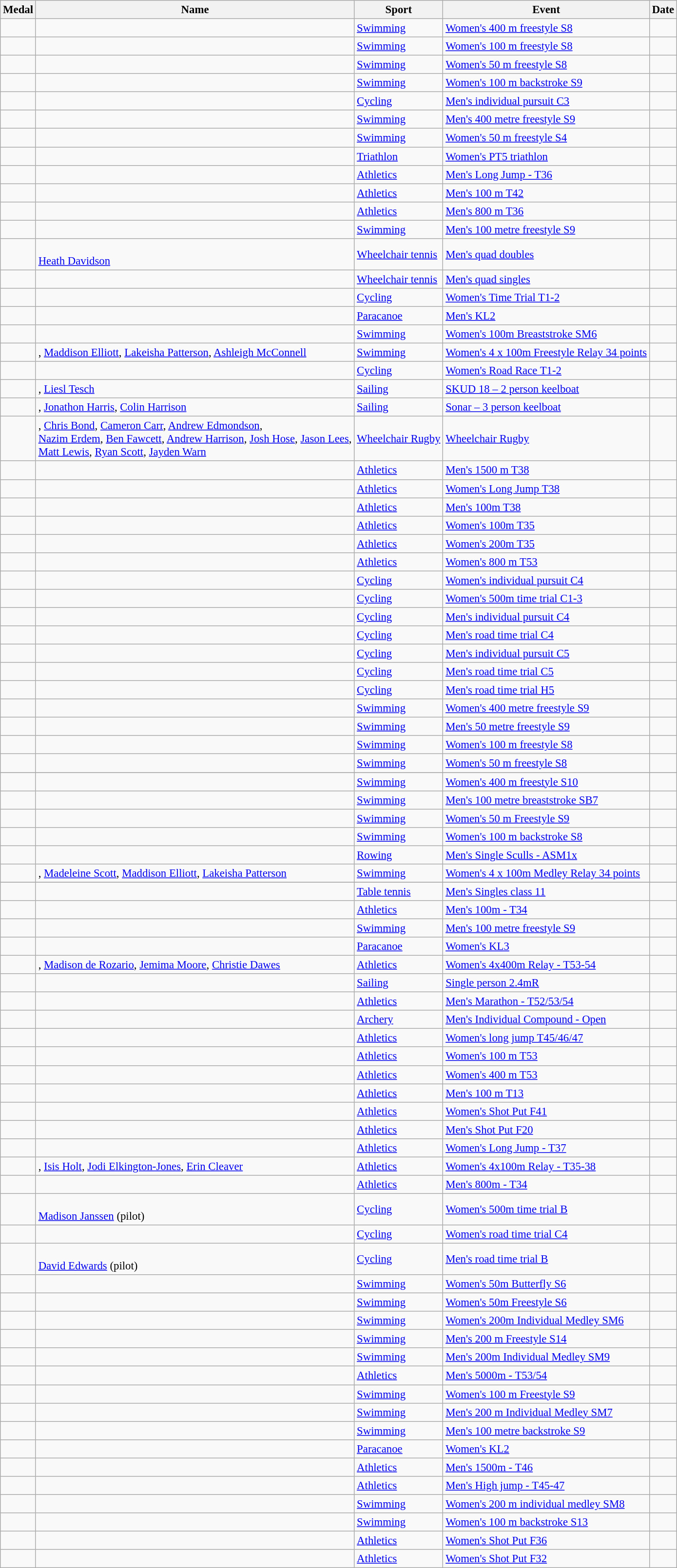<table class="wikitable sortable" style="font-size: 95%;">
<tr>
<th>Medal</th>
<th>Name</th>
<th>Sport</th>
<th>Event</th>
<th>Date</th>
</tr>
<tr>
<td></td>
<td></td>
<td><a href='#'>Swimming</a></td>
<td><a href='#'>Women's 400 m freestyle S8</a></td>
<td></td>
</tr>
<tr>
<td></td>
<td></td>
<td><a href='#'>Swimming</a></td>
<td><a href='#'>Women's 100 m freestyle S8</a></td>
<td></td>
</tr>
<tr>
<td></td>
<td></td>
<td><a href='#'>Swimming</a></td>
<td><a href='#'>Women's 50 m freestyle S8</a></td>
<td></td>
</tr>
<tr>
<td></td>
<td></td>
<td><a href='#'>Swimming</a></td>
<td><a href='#'>Women's 100 m backstroke S9</a></td>
<td></td>
</tr>
<tr>
<td></td>
<td></td>
<td><a href='#'>Cycling</a></td>
<td><a href='#'>Men's individual pursuit C3</a></td>
<td></td>
</tr>
<tr>
<td></td>
<td></td>
<td><a href='#'>Swimming</a></td>
<td><a href='#'>Men's 400 metre freestyle S9</a></td>
<td></td>
</tr>
<tr>
<td></td>
<td></td>
<td><a href='#'>Swimming</a></td>
<td><a href='#'>Women's 50 m freestyle S4</a></td>
<td></td>
</tr>
<tr>
<td></td>
<td></td>
<td><a href='#'>Triathlon</a></td>
<td><a href='#'>Women's PT5 triathlon</a></td>
<td></td>
</tr>
<tr>
<td></td>
<td></td>
<td><a href='#'>Athletics</a></td>
<td><a href='#'>Men's Long Jump - T36</a></td>
<td></td>
</tr>
<tr>
<td></td>
<td></td>
<td><a href='#'>Athletics</a></td>
<td><a href='#'>Men's 100 m T42</a></td>
<td></td>
</tr>
<tr>
<td></td>
<td></td>
<td><a href='#'>Athletics</a></td>
<td><a href='#'>Men's 800 m T36</a></td>
<td></td>
</tr>
<tr>
<td></td>
<td></td>
<td><a href='#'>Swimming</a></td>
<td><a href='#'>Men's 100 metre freestyle S9</a></td>
<td></td>
</tr>
<tr>
<td></td>
<td> <br> <a href='#'>Heath Davidson</a></td>
<td><a href='#'>Wheelchair tennis</a></td>
<td><a href='#'>Men's quad doubles</a></td>
<td></td>
</tr>
<tr>
<td></td>
<td></td>
<td><a href='#'>Wheelchair tennis</a></td>
<td><a href='#'>Men's quad singles</a></td>
<td></td>
</tr>
<tr>
<td></td>
<td></td>
<td><a href='#'>Cycling</a></td>
<td><a href='#'>Women's Time Trial T1-2</a></td>
<td></td>
</tr>
<tr>
<td></td>
<td></td>
<td><a href='#'>Paracanoe</a></td>
<td><a href='#'>Men's KL2</a></td>
<td></td>
</tr>
<tr>
<td></td>
<td></td>
<td><a href='#'>Swimming</a></td>
<td><a href='#'>Women's 100m Breaststroke SM6</a></td>
<td></td>
</tr>
<tr>
<td></td>
<td>, <a href='#'>Maddison Elliott</a>, <a href='#'>Lakeisha Patterson</a>, <a href='#'>Ashleigh McConnell</a></td>
<td><a href='#'>Swimming</a></td>
<td><a href='#'>Women's 4 x 100m Freestyle Relay 34 points</a></td>
<td></td>
</tr>
<tr>
<td></td>
<td></td>
<td><a href='#'>Cycling</a></td>
<td><a href='#'>Women's Road Race T1-2</a></td>
<td></td>
</tr>
<tr>
<td></td>
<td>, <a href='#'>Liesl Tesch</a></td>
<td><a href='#'>Sailing</a></td>
<td><a href='#'>SKUD 18 – 2 person keelboat</a></td>
<td></td>
</tr>
<tr>
<td></td>
<td>, <a href='#'>Jonathon Harris</a>, <a href='#'>Colin Harrison</a></td>
<td><a href='#'>Sailing</a></td>
<td><a href='#'>Sonar – 3 person keelboat</a></td>
<td></td>
</tr>
<tr>
<td></td>
<td>, <a href='#'>Chris Bond</a>, <a href='#'>Cameron Carr</a>, <a href='#'>Andrew Edmondson</a>,<br> <a href='#'>Nazim Erdem</a>, <a href='#'>Ben Fawcett</a>, <a href='#'>Andrew Harrison</a>, <a href='#'>Josh Hose</a>, <a href='#'>Jason Lees</a>,<br> <a href='#'>Matt Lewis</a>, <a href='#'>Ryan Scott</a>, <a href='#'>Jayden Warn</a></td>
<td><a href='#'>Wheelchair Rugby</a></td>
<td><a href='#'>Wheelchair Rugby</a></td>
<td></td>
</tr>
<tr>
<td></td>
<td></td>
<td><a href='#'>Athletics</a></td>
<td><a href='#'>Men's 1500 m T38</a></td>
<td></td>
</tr>
<tr>
<td></td>
<td></td>
<td><a href='#'>Athletics</a></td>
<td><a href='#'>Women's Long Jump T38</a></td>
<td></td>
</tr>
<tr>
<td></td>
<td></td>
<td><a href='#'>Athletics</a></td>
<td><a href='#'>Men's 100m T38</a></td>
<td></td>
</tr>
<tr>
<td></td>
<td></td>
<td><a href='#'>Athletics</a></td>
<td><a href='#'>Women's 100m T35</a></td>
<td></td>
</tr>
<tr>
<td></td>
<td></td>
<td><a href='#'>Athletics</a></td>
<td><a href='#'>Women's 200m T35</a></td>
<td></td>
</tr>
<tr>
<td></td>
<td></td>
<td><a href='#'>Athletics</a></td>
<td><a href='#'>Women's 800 m T53</a></td>
<td></td>
</tr>
<tr>
<td></td>
<td></td>
<td><a href='#'>Cycling</a></td>
<td><a href='#'>Women's individual pursuit C4</a></td>
<td></td>
</tr>
<tr>
<td></td>
<td></td>
<td><a href='#'>Cycling</a></td>
<td><a href='#'>Women's 500m time trial C1-3</a></td>
<td></td>
</tr>
<tr>
<td></td>
<td></td>
<td><a href='#'>Cycling</a></td>
<td><a href='#'>Men's individual pursuit C4</a></td>
<td></td>
</tr>
<tr>
<td></td>
<td></td>
<td><a href='#'>Cycling</a></td>
<td><a href='#'>Men's road time trial C4</a></td>
<td></td>
</tr>
<tr>
<td></td>
<td></td>
<td><a href='#'>Cycling</a></td>
<td><a href='#'>Men's individual pursuit C5</a></td>
<td></td>
</tr>
<tr>
<td></td>
<td></td>
<td><a href='#'>Cycling</a></td>
<td><a href='#'>Men's road time trial C5</a></td>
<td></td>
</tr>
<tr>
<td></td>
<td></td>
<td><a href='#'>Cycling</a></td>
<td><a href='#'>Men's road time trial H5</a></td>
<td></td>
</tr>
<tr>
<td></td>
<td></td>
<td><a href='#'>Swimming</a></td>
<td><a href='#'>Women's 400 metre freestyle S9</a></td>
<td></td>
</tr>
<tr>
<td></td>
<td></td>
<td><a href='#'>Swimming</a></td>
<td><a href='#'>Men's 50 metre freestyle S9</a></td>
<td></td>
</tr>
<tr>
<td></td>
<td></td>
<td><a href='#'>Swimming</a></td>
<td><a href='#'>Women's 100 m freestyle S8</a></td>
<td></td>
</tr>
<tr>
<td></td>
<td></td>
<td><a href='#'>Swimming</a></td>
<td><a href='#'>Women's 50 m freestyle S8</a></td>
<td></td>
</tr>
<tr>
</tr>
<tr>
<td></td>
<td></td>
<td><a href='#'>Swimming</a></td>
<td><a href='#'>Women's 400 m freestyle S10</a></td>
<td></td>
</tr>
<tr>
<td></td>
<td></td>
<td><a href='#'>Swimming</a></td>
<td><a href='#'>Men's 100 metre breaststroke SB7</a></td>
<td></td>
</tr>
<tr>
<td></td>
<td></td>
<td><a href='#'>Swimming</a></td>
<td><a href='#'>Women's 50 m Freestyle S9</a></td>
<td></td>
</tr>
<tr>
<td></td>
<td></td>
<td><a href='#'>Swimming</a></td>
<td><a href='#'>Women's 100 m backstroke S8</a></td>
<td></td>
</tr>
<tr>
<td></td>
<td></td>
<td><a href='#'>Rowing</a></td>
<td><a href='#'>Men's Single Sculls - ASM1x</a></td>
<td></td>
</tr>
<tr>
<td></td>
<td>, <a href='#'>Madeleine Scott</a>, <a href='#'>Maddison Elliott</a>, <a href='#'>Lakeisha Patterson</a></td>
<td><a href='#'>Swimming</a></td>
<td><a href='#'>Women's 4 x 100m Medley Relay 34 points</a></td>
<td></td>
</tr>
<tr>
</tr>
<tr>
<td></td>
<td></td>
<td><a href='#'>Table tennis</a></td>
<td><a href='#'>Men's Singles class 11</a></td>
<td></td>
</tr>
<tr>
<td></td>
<td></td>
<td><a href='#'>Athletics</a></td>
<td><a href='#'>Men's 100m - T34</a></td>
<td></td>
</tr>
<tr>
<td></td>
<td></td>
<td><a href='#'>Swimming</a></td>
<td><a href='#'>Men's 100 metre freestyle S9</a></td>
<td></td>
</tr>
<tr>
<td></td>
<td></td>
<td><a href='#'>Paracanoe</a></td>
<td><a href='#'>Women's KL3</a></td>
<td></td>
</tr>
<tr>
<td></td>
<td>, <a href='#'>Madison de Rozario</a>, <a href='#'>Jemima Moore</a>, <a href='#'>Christie Dawes</a></td>
<td><a href='#'>Athletics</a></td>
<td><a href='#'>Women's 4x400m Relay - T53-54</a></td>
<td></td>
</tr>
<tr>
<td></td>
<td></td>
<td><a href='#'>Sailing</a></td>
<td><a href='#'>Single person 2.4mR</a></td>
<td></td>
</tr>
<tr>
<td></td>
<td></td>
<td><a href='#'>Athletics</a></td>
<td><a href='#'>Men's Marathon - T52/53/54</a></td>
<td></td>
</tr>
<tr>
<td></td>
<td></td>
<td><a href='#'>Archery</a></td>
<td><a href='#'>Men's Individual Compound - Open</a></td>
<td></td>
</tr>
<tr>
<td></td>
<td></td>
<td><a href='#'>Athletics</a></td>
<td><a href='#'>Women's long jump T45/46/47</a></td>
<td></td>
</tr>
<tr>
<td></td>
<td></td>
<td><a href='#'>Athletics</a></td>
<td><a href='#'>Women's 100 m T53</a></td>
<td></td>
</tr>
<tr>
<td></td>
<td></td>
<td><a href='#'>Athletics</a></td>
<td><a href='#'>Women's 400 m T53</a></td>
<td></td>
</tr>
<tr>
<td></td>
<td></td>
<td><a href='#'>Athletics</a></td>
<td><a href='#'>Men's 100 m T13</a></td>
<td></td>
</tr>
<tr>
<td></td>
<td></td>
<td><a href='#'>Athletics</a></td>
<td><a href='#'>Women's Shot Put F41</a></td>
<td></td>
</tr>
<tr>
<td></td>
<td></td>
<td><a href='#'>Athletics</a></td>
<td><a href='#'>Men's Shot Put F20</a></td>
<td></td>
</tr>
<tr>
<td></td>
<td></td>
<td><a href='#'>Athletics</a></td>
<td><a href='#'>Women's Long Jump - T37</a></td>
<td></td>
</tr>
<tr>
<td></td>
<td>, <a href='#'>Isis Holt</a>, <a href='#'>Jodi Elkington-Jones</a>, <a href='#'>Erin Cleaver</a></td>
<td><a href='#'>Athletics</a></td>
<td><a href='#'>Women's 4x100m Relay - T35-38</a></td>
<td></td>
</tr>
<tr>
<td></td>
<td></td>
<td><a href='#'>Athletics</a></td>
<td><a href='#'>Men's 800m - T34</a></td>
<td></td>
</tr>
<tr>
<td></td>
<td> <br> <a href='#'>Madison Janssen</a> (pilot)</td>
<td><a href='#'>Cycling</a></td>
<td><a href='#'>Women's 500m time trial B</a></td>
<td></td>
</tr>
<tr>
<td></td>
<td></td>
<td><a href='#'>Cycling</a></td>
<td><a href='#'>Women's road time trial C4</a></td>
<td></td>
</tr>
<tr>
<td></td>
<td> <br> <a href='#'>David Edwards</a> (pilot)</td>
<td><a href='#'>Cycling</a></td>
<td><a href='#'>Men's road time trial B</a></td>
<td></td>
</tr>
<tr>
<td></td>
<td></td>
<td><a href='#'>Swimming</a></td>
<td><a href='#'>Women's 50m Butterfly S6</a></td>
<td></td>
</tr>
<tr>
<td></td>
<td></td>
<td><a href='#'>Swimming</a></td>
<td><a href='#'>Women's 50m Freestyle S6</a></td>
<td></td>
</tr>
<tr>
<td></td>
<td></td>
<td><a href='#'>Swimming</a></td>
<td><a href='#'>Women's 200m Individual Medley SM6</a></td>
<td></td>
</tr>
<tr>
<td></td>
<td></td>
<td><a href='#'>Swimming</a></td>
<td><a href='#'>Men's 200 m Freestyle S14</a></td>
<td></td>
</tr>
<tr>
<td></td>
<td></td>
<td><a href='#'>Swimming</a></td>
<td><a href='#'>Men's 200m Individual Medley SM9</a></td>
<td></td>
</tr>
<tr>
<td></td>
<td></td>
<td><a href='#'>Athletics</a></td>
<td><a href='#'>Men's 5000m - T53/54</a></td>
<td></td>
</tr>
<tr>
<td></td>
<td></td>
<td><a href='#'>Swimming</a></td>
<td><a href='#'>Women's 100 m Freestyle S9</a></td>
<td></td>
</tr>
<tr>
<td></td>
<td></td>
<td><a href='#'>Swimming</a></td>
<td><a href='#'>Men's 200 m Individual Medley SM7</a></td>
<td></td>
</tr>
<tr>
<td></td>
<td></td>
<td><a href='#'>Swimming</a></td>
<td><a href='#'>Men's 100 metre backstroke S9</a></td>
<td></td>
</tr>
<tr>
<td></td>
<td></td>
<td><a href='#'>Paracanoe</a></td>
<td><a href='#'>Women's KL2</a></td>
<td></td>
</tr>
<tr>
<td></td>
<td></td>
<td><a href='#'>Athletics</a></td>
<td><a href='#'>Men's 1500m - T46</a></td>
<td></td>
</tr>
<tr>
<td></td>
<td></td>
<td><a href='#'>Athletics</a></td>
<td><a href='#'>Men's High jump - T45-47</a></td>
<td></td>
</tr>
<tr>
<td></td>
<td></td>
<td><a href='#'>Swimming</a></td>
<td><a href='#'>Women's 200 m individual medley SM8</a></td>
<td></td>
</tr>
<tr>
<td></td>
<td></td>
<td><a href='#'>Swimming</a></td>
<td><a href='#'>Women's 100 m backstroke S13</a></td>
<td></td>
</tr>
<tr>
<td></td>
<td></td>
<td><a href='#'>Athletics</a></td>
<td><a href='#'>Women's Shot Put F36</a></td>
<td></td>
</tr>
<tr>
<td></td>
<td></td>
<td><a href='#'>Athletics</a></td>
<td><a href='#'>Women's Shot Put F32</a></td>
<td></td>
</tr>
</table>
